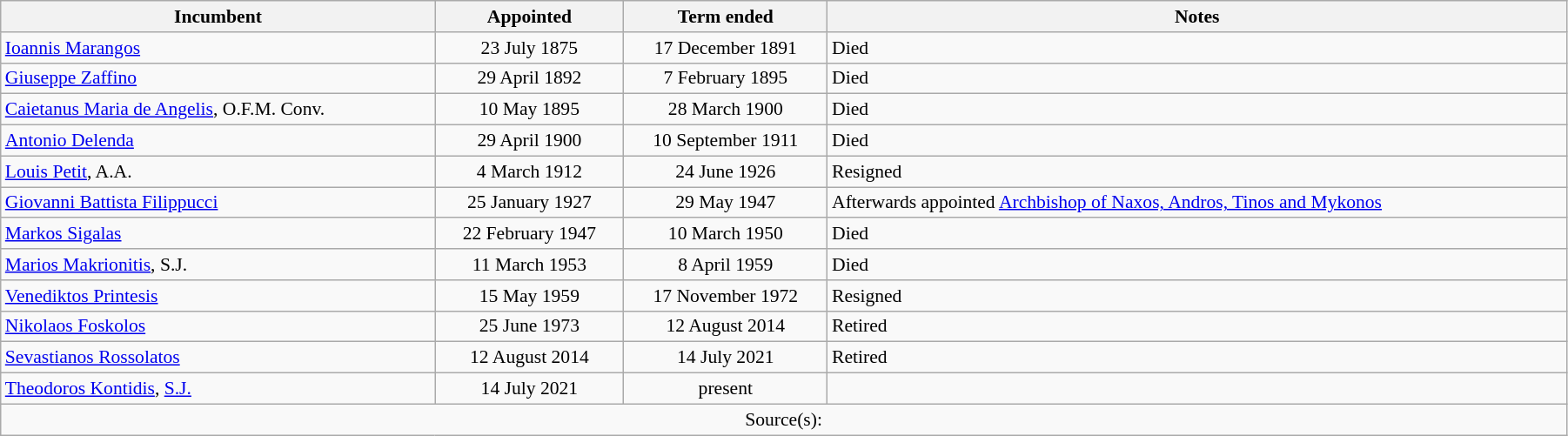<table class="wikitable" style="font-size:90%;width:95%;">
<tr>
<th>Incumbent</th>
<th>Appointed</th>
<th>Term ended</th>
<th>Notes</th>
</tr>
<tr>
<td><a href='#'>Ioannis Marangos</a></td>
<td align="center">23 July 1875</td>
<td align="center">17 December 1891</td>
<td>Died</td>
</tr>
<tr>
<td><a href='#'>Giuseppe Zaffino</a></td>
<td align="center">29 April 1892</td>
<td align="center">7 February 1895</td>
<td>Died</td>
</tr>
<tr>
<td><a href='#'>Caietanus Maria de Angelis</a>, O.F.M. Conv.</td>
<td align="center">10 May 1895</td>
<td align="center">28 March 1900</td>
<td>Died</td>
</tr>
<tr>
<td><a href='#'>Antonio Delenda</a></td>
<td align="center">29 April 1900</td>
<td align="center">10 September 1911</td>
<td>Died</td>
</tr>
<tr>
<td><a href='#'>Louis Petit</a>, A.A.</td>
<td align="center">4 March 1912</td>
<td align="center">24 June 1926</td>
<td>Resigned</td>
</tr>
<tr>
<td><a href='#'>Giovanni Battista Filippucci</a></td>
<td align="center">25 January 1927</td>
<td align="center">29 May 1947</td>
<td>Afterwards appointed <a href='#'>Archbishop of Naxos, Andros, Tinos and Mykonos</a></td>
</tr>
<tr>
<td><a href='#'>Markos Sigalas</a></td>
<td align="center">22 February 1947</td>
<td align="center">10 March 1950</td>
<td>Died</td>
</tr>
<tr>
<td><a href='#'>Marios Makrionitis</a>, S.J.</td>
<td align="center">11 March 1953</td>
<td align="center">8 April 1959</td>
<td>Died</td>
</tr>
<tr>
<td><a href='#'>Venediktos Printesis</a></td>
<td align="center">15 May 1959</td>
<td align="center">17 November 1972</td>
<td>Resigned</td>
</tr>
<tr>
<td><a href='#'>Nikolaos Foskolos</a></td>
<td align="center">25 June 1973</td>
<td align="center">12 August 2014</td>
<td>Retired</td>
</tr>
<tr>
<td><a href='#'>Sevastianos Rossolatos</a></td>
<td align="center">12 August 2014</td>
<td align="center">14 July 2021</td>
<td>Retired</td>
</tr>
<tr>
<td><a href='#'>Theodoros Kontidis</a>, <a href='#'>S.J.</a></td>
<td align="center">14 July 2021</td>
<td align="center">present</td>
<td></td>
</tr>
<tr>
<td align="center" colspan="4">Source(s):</td>
</tr>
</table>
